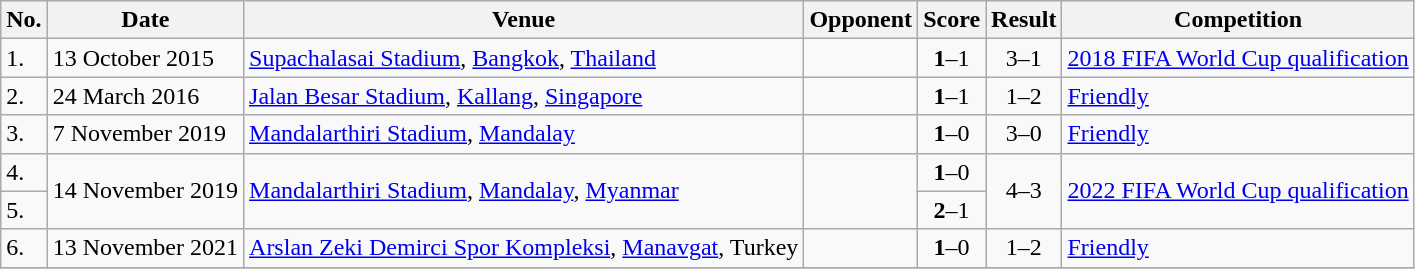<table class="wikitable">
<tr>
<th>No.</th>
<th>Date</th>
<th>Venue</th>
<th>Opponent</th>
<th>Score</th>
<th>Result</th>
<th>Competition</th>
</tr>
<tr>
<td>1.</td>
<td>13 October 2015</td>
<td><a href='#'>Supachalasai Stadium</a>, <a href='#'>Bangkok</a>, <a href='#'>Thailand</a></td>
<td></td>
<td align=center><strong>1</strong>–1</td>
<td align=center>3–1</td>
<td><a href='#'>2018 FIFA World Cup qualification</a></td>
</tr>
<tr>
<td>2.</td>
<td>24 March 2016</td>
<td><a href='#'>Jalan Besar Stadium</a>, <a href='#'>Kallang</a>, <a href='#'>Singapore</a></td>
<td></td>
<td align=center><strong>1</strong>–1</td>
<td align=center>1–2</td>
<td><a href='#'>Friendly</a></td>
</tr>
<tr>
<td>3.</td>
<td>7 November 2019</td>
<td><a href='#'>Mandalarthiri Stadium</a>, <a href='#'>Mandalay</a></td>
<td></td>
<td align=center><strong>1</strong>–0</td>
<td align=center>3–0</td>
<td><a href='#'>Friendly</a></td>
</tr>
<tr>
<td>4.</td>
<td rowspan="2">14 November 2019</td>
<td rowspan="2"><a href='#'>Mandalarthiri Stadium</a>, <a href='#'>Mandalay</a>, <a href='#'>Myanmar</a></td>
<td rowspan="2"></td>
<td align=center><strong>1</strong>–0</td>
<td rowspan="2" align=center>4–3</td>
<td rowspan="2"><a href='#'>2022 FIFA World Cup qualification</a></td>
</tr>
<tr>
<td>5.</td>
<td align=center><strong>2</strong>–1</td>
</tr>
<tr>
<td>6.</td>
<td>13 November 2021</td>
<td><a href='#'>Arslan Zeki Demirci Spor Kompleksi</a>, <a href='#'>Manavgat</a>, Turkey</td>
<td></td>
<td align=center><strong>1</strong>–0</td>
<td align=center>1–2</td>
<td><a href='#'>Friendly</a></td>
</tr>
<tr>
</tr>
</table>
